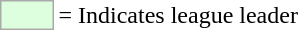<table>
<tr>
<td style="background:#DDFFDD; border:1px solid #aaa; width:2em;"></td>
<td>= Indicates league leader</td>
</tr>
</table>
